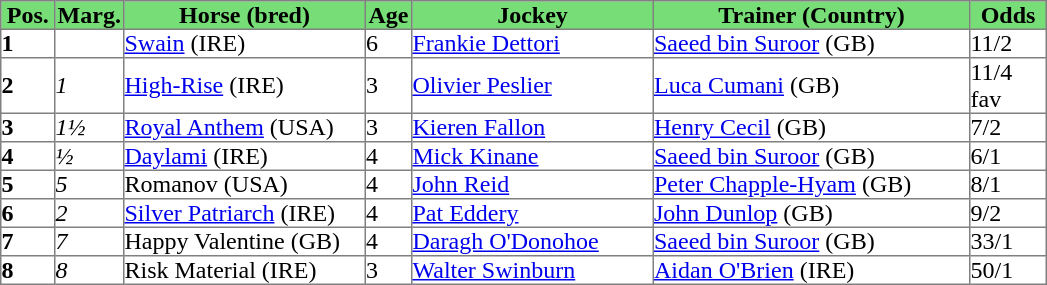<table class = "sortable" | border="1" cellpadding="0" style="border-collapse: collapse;">
<tr style="background:#7d7; text-align:center;">
<th style="width:35px;"><strong>Pos.</strong></th>
<th style="width:45px;"><strong>Marg.</strong></th>
<th style="width:160px;"><strong>Horse (bred)</strong></th>
<th style="width:30px;"><strong>Age</strong></th>
<th style="width:160px;"><strong>Jockey</strong></th>
<th style="width:210px;"><strong>Trainer (Country)</strong></th>
<th style="width:50px;"><strong>Odds</strong></th>
</tr>
<tr>
<td><strong>1</strong></td>
<td></td>
<td><a href='#'>Swain</a> (IRE)</td>
<td>6</td>
<td><a href='#'>Frankie Dettori</a></td>
<td><a href='#'>Saeed bin Suroor</a> (GB)</td>
<td>11/2</td>
</tr>
<tr>
<td><strong>2</strong></td>
<td><em>1</em></td>
<td><a href='#'>High-Rise</a> (IRE)</td>
<td>3</td>
<td><a href='#'>Olivier Peslier</a></td>
<td><a href='#'>Luca Cumani</a> (GB)</td>
<td>11/4 fav</td>
</tr>
<tr>
<td><strong>3</strong></td>
<td><em>1½</em></td>
<td><a href='#'>Royal Anthem</a> (USA)</td>
<td>3</td>
<td><a href='#'>Kieren Fallon</a></td>
<td><a href='#'>Henry Cecil</a> (GB)</td>
<td>7/2</td>
</tr>
<tr>
<td><strong>4</strong></td>
<td><em>½</em></td>
<td><a href='#'>Daylami</a> (IRE)</td>
<td>4</td>
<td><a href='#'>Mick Kinane</a></td>
<td><a href='#'>Saeed bin Suroor</a> (GB)</td>
<td>6/1</td>
</tr>
<tr>
<td><strong>5</strong></td>
<td><em>5</em></td>
<td>Romanov (USA)</td>
<td>4</td>
<td><a href='#'>John Reid</a></td>
<td><a href='#'>Peter Chapple-Hyam</a> (GB)</td>
<td>8/1</td>
</tr>
<tr>
<td><strong>6</strong></td>
<td><em>2</em></td>
<td><a href='#'>Silver Patriarch</a> (IRE)</td>
<td>4</td>
<td><a href='#'>Pat Eddery</a></td>
<td><a href='#'>John Dunlop</a> (GB)</td>
<td>9/2</td>
</tr>
<tr>
<td><strong>7</strong></td>
<td><em>7</em></td>
<td>Happy Valentine (GB)</td>
<td>4</td>
<td><a href='#'>Daragh O'Donohoe</a></td>
<td><a href='#'>Saeed bin Suroor</a> (GB)</td>
<td>33/1</td>
</tr>
<tr>
<td><strong>8</strong></td>
<td><em>8</em></td>
<td>Risk Material (IRE)</td>
<td>3</td>
<td><a href='#'>Walter Swinburn</a></td>
<td><a href='#'>Aidan O'Brien</a> (IRE)</td>
<td>50/1</td>
</tr>
</table>
